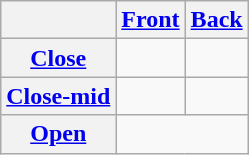<table class="wikitable">
<tr>
<th></th>
<th scope="col"><a href='#'>Front</a></th>
<th scope="col"><a href='#'>Back</a></th>
</tr>
<tr align=center>
<th scope="row"><a href='#'>Close</a></th>
<td></td>
<td></td>
</tr>
<tr align=center>
<th scope="row"><a href='#'>Close-mid</a></th>
<td></td>
<td></td>
</tr>
<tr align=center>
<th scope="row"><a href='#'>Open</a></th>
<td colspan=2></td>
</tr>
</table>
